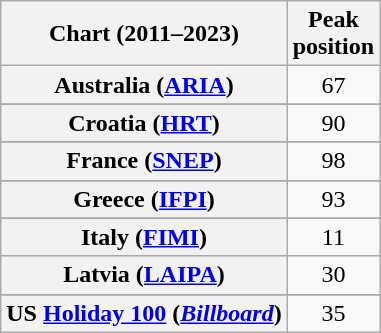<table class="wikitable sortable plainrowheaders" style="text-align:center">
<tr>
<th scope="col">Chart (2011–2023)</th>
<th scope="col">Peak<br>position</th>
</tr>
<tr>
<th scope="row">Australia (<a href='#'>ARIA</a>)</th>
<td>67</td>
</tr>
<tr>
</tr>
<tr>
<th scope="row">Croatia (<a href='#'>HRT</a>)</th>
<td>90</td>
</tr>
<tr>
</tr>
<tr>
</tr>
<tr>
<th scope="row">France (<a href='#'>SNEP</a>)</th>
<td>98</td>
</tr>
<tr>
</tr>
<tr>
<th scope="row">Greece (<a href='#'>IFPI</a>)</th>
<td>93</td>
</tr>
<tr>
</tr>
<tr>
</tr>
<tr>
<th scope="row">Italy (<a href='#'>FIMI</a>)</th>
<td>11</td>
</tr>
<tr>
<th scope="row">Latvia (<a href='#'>LAIPA</a>)</th>
<td>30</td>
</tr>
<tr>
</tr>
<tr>
</tr>
<tr>
</tr>
<tr>
</tr>
<tr>
</tr>
<tr>
</tr>
<tr>
</tr>
<tr>
</tr>
<tr>
<th scope="row">US <a href='#'>Holiday 100</a> (<em><a href='#'>Billboard</a></em>)</th>
<td>35</td>
</tr>
</table>
